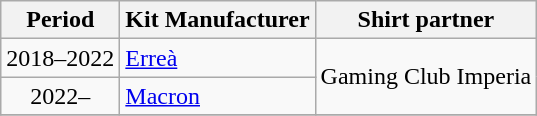<table class="wikitable" style="text-align: center">
<tr>
<th>Period</th>
<th>Kit Manufacturer</th>
<th>Shirt partner</th>
</tr>
<tr>
<td>2018–2022</td>
<td align="Left"> <a href='#'>Erreà</a></td>
<td rowspan=2>Gaming Club Imperia</td>
</tr>
<tr>
<td>2022–</td>
<td align="Left"> <a href='#'>Macron</a></td>
</tr>
<tr>
</tr>
</table>
